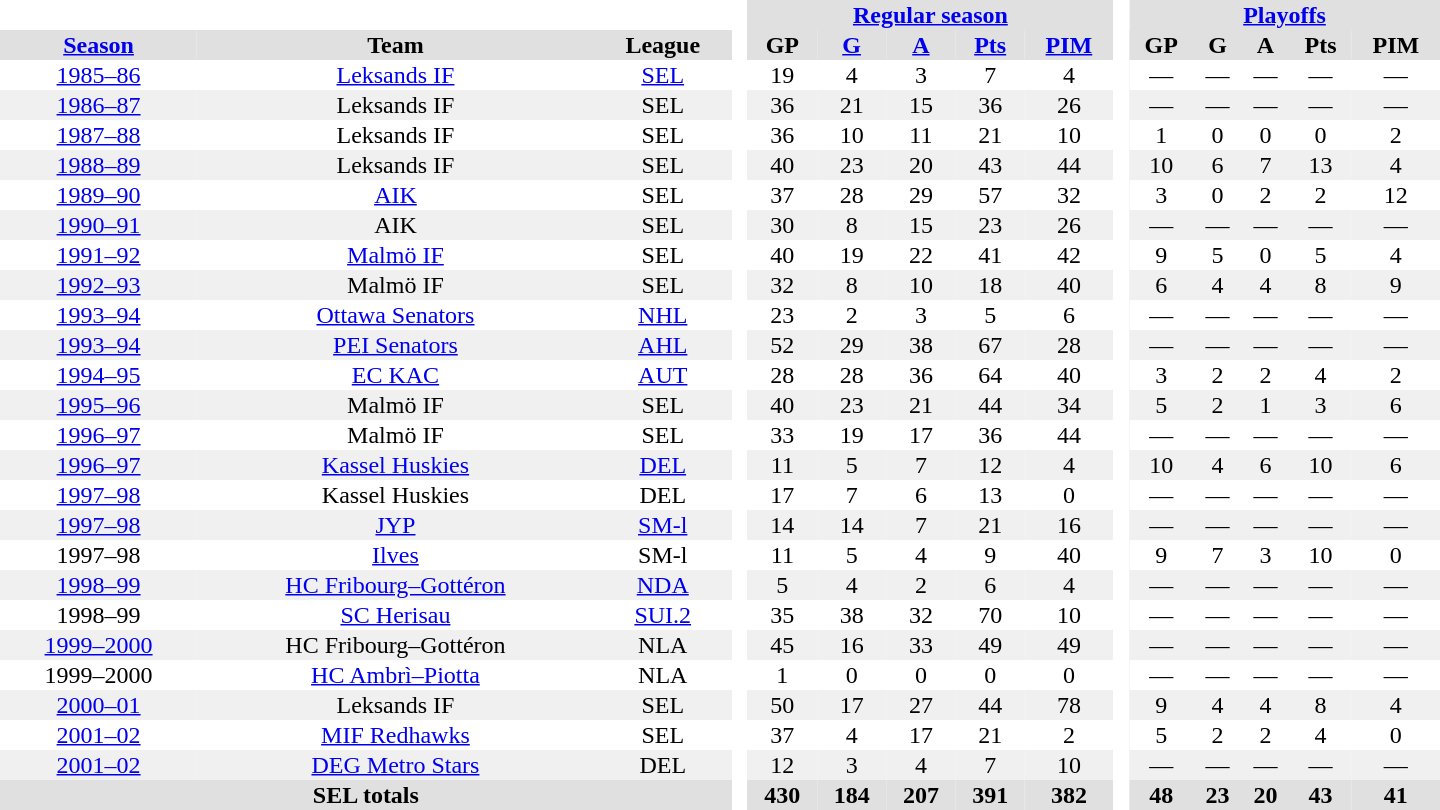<table border="0" cellpadding="1" cellspacing="0" style="text-align:center; width:60em">
<tr bgcolor="#e0e0e0">
<th colspan="3" bgcolor="#ffffff"> </th>
<th rowspan="99" bgcolor="#ffffff"> </th>
<th colspan="5"><a href='#'>Regular season</a></th>
<th rowspan="99" bgcolor="#ffffff"> </th>
<th colspan="5"><a href='#'>Playoffs</a></th>
</tr>
<tr bgcolor="#e0e0e0">
<th><a href='#'>Season</a></th>
<th>Team</th>
<th>League</th>
<th>GP</th>
<th><a href='#'>G</a></th>
<th><a href='#'>A</a></th>
<th><a href='#'>Pts</a></th>
<th><a href='#'>PIM</a></th>
<th>GP</th>
<th>G</th>
<th>A</th>
<th>Pts</th>
<th>PIM</th>
</tr>
<tr>
<td><a href='#'>1985–86</a></td>
<td><a href='#'>Leksands IF</a></td>
<td><a href='#'>SEL</a></td>
<td>19</td>
<td>4</td>
<td>3</td>
<td>7</td>
<td>4</td>
<td>—</td>
<td>—</td>
<td>—</td>
<td>—</td>
<td>—</td>
</tr>
<tr bgcolor="#f0f0f0">
<td><a href='#'>1986–87</a></td>
<td>Leksands IF</td>
<td>SEL</td>
<td>36</td>
<td>21</td>
<td>15</td>
<td>36</td>
<td>26</td>
<td>—</td>
<td>—</td>
<td>—</td>
<td>—</td>
<td>—</td>
</tr>
<tr>
<td><a href='#'>1987–88</a></td>
<td>Leksands IF</td>
<td>SEL</td>
<td>36</td>
<td>10</td>
<td>11</td>
<td>21</td>
<td>10</td>
<td>1</td>
<td>0</td>
<td>0</td>
<td>0</td>
<td>2</td>
</tr>
<tr bgcolor="#f0f0f0">
<td><a href='#'>1988–89</a></td>
<td>Leksands IF</td>
<td>SEL</td>
<td>40</td>
<td>23</td>
<td>20</td>
<td>43</td>
<td>44</td>
<td>10</td>
<td>6</td>
<td>7</td>
<td>13</td>
<td>4</td>
</tr>
<tr>
<td><a href='#'>1989–90</a></td>
<td><a href='#'>AIK</a></td>
<td>SEL</td>
<td>37</td>
<td>28</td>
<td>29</td>
<td>57</td>
<td>32</td>
<td>3</td>
<td>0</td>
<td>2</td>
<td>2</td>
<td>12</td>
</tr>
<tr bgcolor="#f0f0f0">
<td><a href='#'>1990–91</a></td>
<td>AIK</td>
<td>SEL</td>
<td>30</td>
<td>8</td>
<td>15</td>
<td>23</td>
<td>26</td>
<td>—</td>
<td>—</td>
<td>—</td>
<td>—</td>
<td>—</td>
</tr>
<tr>
<td><a href='#'>1991–92</a></td>
<td><a href='#'>Malmö IF</a></td>
<td>SEL</td>
<td>40</td>
<td>19</td>
<td>22</td>
<td>41</td>
<td>42</td>
<td>9</td>
<td>5</td>
<td>0</td>
<td>5</td>
<td>4</td>
</tr>
<tr bgcolor="#f0f0f0">
<td><a href='#'>1992–93</a></td>
<td>Malmö IF</td>
<td>SEL</td>
<td>32</td>
<td>8</td>
<td>10</td>
<td>18</td>
<td>40</td>
<td>6</td>
<td>4</td>
<td>4</td>
<td>8</td>
<td>9</td>
</tr>
<tr>
<td><a href='#'>1993–94</a></td>
<td><a href='#'>Ottawa Senators</a></td>
<td><a href='#'>NHL</a></td>
<td>23</td>
<td>2</td>
<td>3</td>
<td>5</td>
<td>6</td>
<td>—</td>
<td>—</td>
<td>—</td>
<td>—</td>
<td>—</td>
</tr>
<tr bgcolor="#f0f0f0">
<td><a href='#'>1993–94</a></td>
<td><a href='#'>PEI Senators</a></td>
<td><a href='#'>AHL</a></td>
<td>52</td>
<td>29</td>
<td>38</td>
<td>67</td>
<td>28</td>
<td>—</td>
<td>—</td>
<td>—</td>
<td>—</td>
<td>—</td>
</tr>
<tr>
<td><a href='#'>1994–95</a></td>
<td><a href='#'>EC KAC</a></td>
<td><a href='#'>AUT</a></td>
<td>28</td>
<td>28</td>
<td>36</td>
<td>64</td>
<td>40</td>
<td>3</td>
<td>2</td>
<td>2</td>
<td>4</td>
<td>2</td>
</tr>
<tr bgcolor="#f0f0f0">
<td><a href='#'>1995–96</a></td>
<td>Malmö IF</td>
<td>SEL</td>
<td>40</td>
<td>23</td>
<td>21</td>
<td>44</td>
<td>34</td>
<td>5</td>
<td>2</td>
<td>1</td>
<td>3</td>
<td>6</td>
</tr>
<tr>
<td><a href='#'>1996–97</a></td>
<td>Malmö IF</td>
<td>SEL</td>
<td>33</td>
<td>19</td>
<td>17</td>
<td>36</td>
<td>44</td>
<td>—</td>
<td>—</td>
<td>—</td>
<td>—</td>
<td>—</td>
</tr>
<tr bgcolor="#f0f0f0">
<td><a href='#'>1996–97</a></td>
<td><a href='#'>Kassel Huskies</a></td>
<td><a href='#'>DEL</a></td>
<td>11</td>
<td>5</td>
<td>7</td>
<td>12</td>
<td>4</td>
<td>10</td>
<td>4</td>
<td>6</td>
<td>10</td>
<td>6</td>
</tr>
<tr>
<td><a href='#'>1997–98</a></td>
<td>Kassel Huskies</td>
<td>DEL</td>
<td>17</td>
<td>7</td>
<td>6</td>
<td>13</td>
<td>0</td>
<td>—</td>
<td>—</td>
<td>—</td>
<td>—</td>
<td>—</td>
</tr>
<tr bgcolor="#f0f0f0">
<td><a href='#'>1997–98</a></td>
<td><a href='#'>JYP</a></td>
<td><a href='#'>SM-l</a></td>
<td>14</td>
<td>14</td>
<td>7</td>
<td>21</td>
<td>16</td>
<td>—</td>
<td>—</td>
<td>—</td>
<td>—</td>
<td>—</td>
</tr>
<tr>
<td>1997–98</td>
<td><a href='#'>Ilves</a></td>
<td>SM-l</td>
<td>11</td>
<td>5</td>
<td>4</td>
<td>9</td>
<td>40</td>
<td>9</td>
<td>7</td>
<td>3</td>
<td>10</td>
<td>0</td>
</tr>
<tr bgcolor="#f0f0f0">
<td><a href='#'>1998–99</a></td>
<td><a href='#'>HC Fribourg–Gottéron</a></td>
<td><a href='#'>NDA</a></td>
<td>5</td>
<td>4</td>
<td>2</td>
<td>6</td>
<td>4</td>
<td>—</td>
<td>—</td>
<td>—</td>
<td>—</td>
<td>—</td>
</tr>
<tr>
<td>1998–99</td>
<td><a href='#'>SC Herisau</a></td>
<td><a href='#'>SUI.2</a></td>
<td>35</td>
<td>38</td>
<td>32</td>
<td>70</td>
<td>10</td>
<td>—</td>
<td>—</td>
<td>—</td>
<td>—</td>
<td>—</td>
</tr>
<tr bgcolor="#f0f0f0">
<td><a href='#'>1999–2000</a></td>
<td>HC Fribourg–Gottéron</td>
<td>NLA</td>
<td>45</td>
<td>16</td>
<td>33</td>
<td>49</td>
<td>49</td>
<td>—</td>
<td>—</td>
<td>—</td>
<td>—</td>
<td>—</td>
</tr>
<tr>
<td>1999–2000</td>
<td><a href='#'>HC Ambrì–Piotta</a></td>
<td>NLA</td>
<td>1</td>
<td>0</td>
<td>0</td>
<td>0</td>
<td>0</td>
<td>—</td>
<td>—</td>
<td>—</td>
<td>—</td>
<td>—</td>
</tr>
<tr bgcolor="#f0f0f0">
<td><a href='#'>2000–01</a></td>
<td>Leksands IF</td>
<td>SEL</td>
<td>50</td>
<td>17</td>
<td>27</td>
<td>44</td>
<td>78</td>
<td>9</td>
<td>4</td>
<td>4</td>
<td>8</td>
<td>4</td>
</tr>
<tr>
<td><a href='#'>2001–02</a></td>
<td><a href='#'>MIF Redhawks</a></td>
<td>SEL</td>
<td>37</td>
<td>4</td>
<td>17</td>
<td>21</td>
<td>2</td>
<td>5</td>
<td>2</td>
<td>2</td>
<td>4</td>
<td>0</td>
</tr>
<tr bgcolor="#f0f0f0">
<td><a href='#'>2001–02</a></td>
<td><a href='#'>DEG Metro Stars</a></td>
<td>DEL</td>
<td>12</td>
<td>3</td>
<td>4</td>
<td>7</td>
<td>10</td>
<td>—</td>
<td>—</td>
<td>—</td>
<td>—</td>
<td>—</td>
</tr>
<tr bgcolor="#e0e0e0">
<th colspan="3">SEL totals</th>
<th>430</th>
<th>184</th>
<th>207</th>
<th>391</th>
<th>382</th>
<th>48</th>
<th>23</th>
<th>20</th>
<th>43</th>
<th>41</th>
</tr>
</table>
